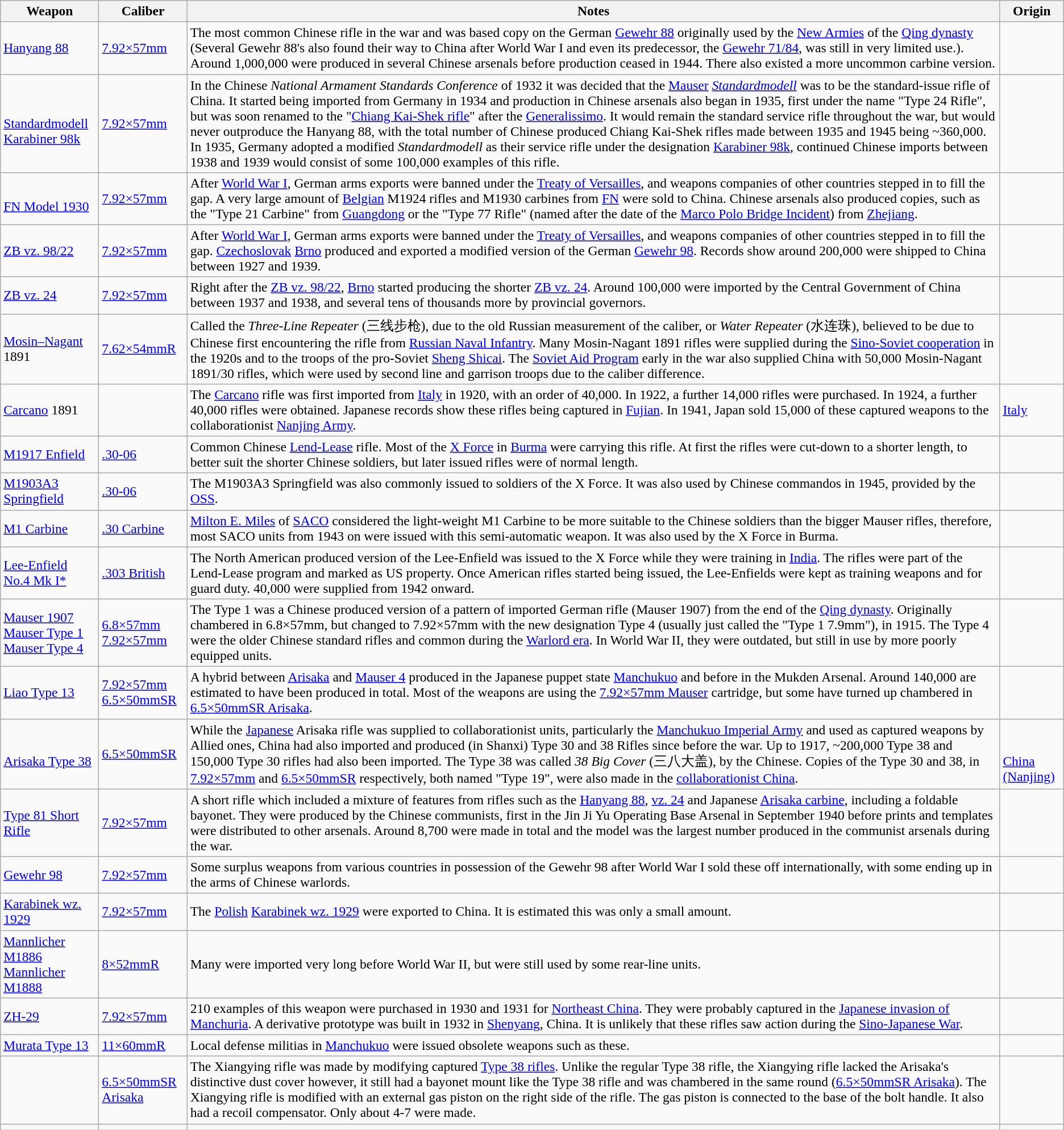<table class="wikitable sortable" style="font-size:98%;">
<tr>
<th>Weapon</th>
<th>Caliber</th>
<th>Notes</th>
<th>Origin</th>
</tr>
<tr>
<td><a href='#'>Hanyang 88</a></td>
<td><a href='#'>7.92×57mm</a></td>
<td>The most common Chinese rifle in the war and was based copy on the German <a href='#'>Gewehr 88</a> originally used by the <a href='#'>New Armies</a> of the <a href='#'>Qing dynasty</a> (Several Gewehr 88's also found their way to China after World War I and even its predecessor, the <a href='#'>Gewehr 71/84</a>, was still in very limited use.). Around 1,000,000 were produced in several Chinese arsenals before production ceased in 1944. There also existed a more uncommon carbine version.</td>
<td><br></td>
</tr>
<tr>
<td><br><a href='#'>Standardmodell</a><br><a href='#'>Karabiner 98k</a></td>
<td><a href='#'>7.92×57mm</a></td>
<td>In the Chinese <em>National Armament Standards Conference</em> of 1932 it was decided that the <a href='#'>Mauser</a> <em><a href='#'>Standardmodell</a></em> was to be the standard-issue rifle of China. It started being imported from Germany in 1934 and production in Chinese arsenals also began in 1935, first under the name "Type 24 Rifle", but was soon renamed to the "<a href='#'>Chiang Kai-Shek rifle</a>" after the <a href='#'>Generalissimo</a>. It would remain the standard service rifle throughout the war, but would never outproduce the Hanyang 88, with the total number of Chinese produced Chiang Kai-Shek rifles made between 1935 and 1945 being ~360,000. In 1935, Germany adopted a modified <em>Standardmodell</em> as their service rifle under the designation <a href='#'>Karabiner 98k</a>, continued Chinese imports between 1938 and 1939 would consist of some 100,000 examples of this rifle.</td>
<td><br></td>
</tr>
<tr>
<td><br><a href='#'>FN Model 1930</a></td>
<td><a href='#'>7.92×57mm</a></td>
<td>After <a href='#'>World War I</a>, German arms exports were banned under the <a href='#'>Treaty of Versailles</a>, and weapons companies of other countries stepped in to fill the gap. A very large amount of <a href='#'>Belgian</a> M1924 rifles and M1930 carbines from <a href='#'>FN</a> were sold to China. Chinese arsenals also produced copies, such as the "Type 21 Carbine" from <a href='#'>Guangdong</a> or the "Type 77 Rifle" (named after the date of the <a href='#'>Marco Polo Bridge Incident</a>) from <a href='#'>Zhejiang</a>.</td>
<td><br></td>
</tr>
<tr>
<td><a href='#'>ZB vz. 98/22</a></td>
<td><a href='#'>7.92×57mm</a></td>
<td>After <a href='#'>World War I</a>, German arms exports were banned under the <a href='#'>Treaty of Versailles</a>, and weapons companies of other countries stepped in to fill the gap. <a href='#'>Czechoslovak</a> <a href='#'>Brno</a> produced and exported a modified version of the German <a href='#'>Gewehr 98</a>. Records show around 200,000 were shipped to China between 1927 and 1939.</td>
<td></td>
</tr>
<tr>
<td><a href='#'>ZB vz. 24</a></td>
<td><a href='#'>7.92×57mm</a></td>
<td>Right after the <a href='#'>ZB vz. 98/22</a>, <a href='#'>Brno</a> started producing the shorter <a href='#'>ZB vz. 24</a>. Around 100,000 were imported by the Central Government of China between 1937 and 1938, and several tens of thousands more by provincial governors.</td>
<td></td>
</tr>
<tr>
<td><a href='#'>Mosin–Nagant</a> 1891<br></td>
<td><a href='#'>7.62×54mmR</a></td>
<td>Called the <em>Three-Line Repeater</em> (三线步枪), due to the old Russian measurement of the caliber, or <em>Water Repeater</em> (水连珠), believed to be due to Chinese first encountering the rifle from <a href='#'>Russian Naval Infantry</a>. Many Mosin-Nagant 1891 rifles were supplied during the <a href='#'>Sino-Soviet cooperation</a> in the 1920s and to the troops of the pro-Soviet <a href='#'>Sheng Shicai</a>. The <a href='#'>Soviet Aid Program</a> early in the war also supplied China with 50,000 Mosin-Nagant 1891/30 rifles, which were used by second line and garrison troops due to the caliber difference.</td>
<td></td>
</tr>
<tr>
<td><a href='#'>Carcano</a> 1891</td>
<td></td>
<td>The <a href='#'>Carcano</a> rifle was first imported from <a href='#'>Italy</a> in 1920, with an order of 40,000. In 1922, a further 14,000 rifles were purchased. In 1924, a further 40,000 rifles were obtained. Japanese records show these rifles being captured in <a href='#'>Fujian</a>. In 1941, Japan sold 15,000 of these captured weapons to the collaborationist <a href='#'>Nanjing Army</a>.</td>
<td> <a href='#'>Italy</a></td>
</tr>
<tr>
<td><a href='#'>M1917 Enfield</a></td>
<td><a href='#'>.30-06</a></td>
<td>Common Chinese <a href='#'>Lend-Lease</a> rifle. Most of the <a href='#'>X Force</a> in <a href='#'>Burma</a> were carrying this rifle. At first the rifles were cut-down to a shorter length, to better suit the shorter Chinese soldiers, but later issued rifles were of normal length.</td>
<td></td>
</tr>
<tr>
<td><a href='#'>M1903A3 Springfield</a></td>
<td><a href='#'>.30-06</a></td>
<td>The M1903A3 Springfield was also commonly issued to soldiers of the X Force. It was also used by Chinese commandos in 1945, provided by the <a href='#'>OSS</a>.</td>
<td></td>
</tr>
<tr>
<td><a href='#'>M1 Carbine</a></td>
<td><a href='#'>.30 Carbine</a></td>
<td><a href='#'>Milton E. Miles</a> of <a href='#'>SACO</a> considered the light-weight M1 Carbine to be more suitable to the Chinese soldiers than the bigger Mauser rifles, therefore, most SACO units from 1943 on were issued with this semi-automatic weapon. It was also used by the X Force in Burma.</td>
<td></td>
</tr>
<tr>
<td><a href='#'>Lee-Enfield No.4 Mk I*</a></td>
<td><a href='#'>.303 British</a></td>
<td>The North American produced version of the Lee-Enfield was issued to the X Force while they were training in <a href='#'>India</a>. The rifles were part of the Lend-Lease program and marked as US property. Once American rifles started being issued, the Lee-Enfields were kept as training weapons and for guard duty. 40,000 were supplied from 1942 onward.</td>
<td><br></td>
</tr>
<tr>
<td><a href='#'>Mauser 1907</a><br><a href='#'>Mauser Type 1</a><br><a href='#'>Mauser Type 4</a></td>
<td><a href='#'>6.8×57mm</a><br><a href='#'>7.92×57mm</a></td>
<td>The Type 1 was a Chinese produced version of a pattern of imported German rifle (Mauser 1907) from the end of the <a href='#'>Qing dynasty</a>. Originally chambered in 6.8×57mm, but changed to 7.92×57mm with the new designation Type 4 (usually just called the "Type 1 7.9mm"), in 1915. The Type 4 were the older Chinese standard rifles and common during the <a href='#'>Warlord era</a>. In World War II, they were outdated, but still in use by more poorly equipped units.</td>
<td><br></td>
</tr>
<tr>
<td><a href='#'>Liao Type 13</a></td>
<td><a href='#'>7.92×57mm</a><br><a href='#'>6.5×50mmSR</a></td>
<td>A hybrid between <a href='#'>Arisaka</a> and <a href='#'>Mauser 4</a> produced in the Japanese puppet state <a href='#'>Manchukuo</a> and before in the Mukden Arsenal. Around 140,000 are estimated to have been produced in total. Most of the weapons are using the <a href='#'>7.92×57mm Mauser</a> cartridge, but some have turned up chambered in <a href='#'>6.5×50mmSR Arisaka</a>.</td>
<td><br></td>
</tr>
<tr>
<td><br><a href='#'>Arisaka Type 38</a></td>
<td><a href='#'>6.5×50mmSR</a></td>
<td>While the <a href='#'>Japanese</a> Arisaka rifle was supplied to collaborationist units, particularly the <a href='#'>Manchukuo Imperial Army</a> and used as captured weapons by Allied ones, China had also imported and produced (in Shanxi) Type 30 and 38 Rifles since before the war. Up to 1917, ~200,000 Type 38 and 150,000 Type 30 rifles had also been imported. The Type 38 was called <em>38 Big Cover</em> (三八大盖), by the Chinese. Copies of the Type 30 and 38, in <a href='#'>7.92×57mm</a> and <a href='#'>6.5×50mmSR</a> respectively, both named "Type 19", were also made in the <a href='#'>collaborationist China</a>.</td>
<td><br><br><span></span> <a href='#'>China (Nanjing)</a></td>
</tr>
<tr>
<td><a href='#'>Type 81 Short Rifle</a></td>
<td><a href='#'>7.92×57mm</a></td>
<td>A short rifle which included a mixture of features from rifles such as the <a href='#'>Hanyang 88</a>, <a href='#'>vz. 24</a> and Japanese <a href='#'>Arisaka carbine</a>, including a foldable bayonet. They were produced by the Chinese communists, first in the Jin Ji Yu Operating Base Arsenal in September 1940 before prints and templates were distributed to other arsenals. Around 8,700 were made in total and the model was the largest number produced in the communist arsenals during the war.</td>
<td></td>
</tr>
<tr>
<td><a href='#'>Gewehr 98</a></td>
<td><a href='#'>7.92×57mm</a></td>
<td>Some surplus weapons from various countries in possession of the Gewehr 98 after World War I sold these off internationally, with some ending up in the arms of Chinese warlords.</td>
<td></td>
</tr>
<tr>
<td><a href='#'>Karabinek wz. 1929</a></td>
<td><a href='#'>7.92×57mm</a></td>
<td>The <a href='#'>Polish</a> <a href='#'>Karabinek wz. 1929</a> were exported to China. It is estimated this was only a small amount.</td>
<td></td>
</tr>
<tr>
<td><a href='#'>Mannlicher M1886</a><br><a href='#'>Mannlicher M1888</a></td>
<td><a href='#'>8×52mmR</a></td>
<td>Many were imported very long before World War II, but were still used by some rear-line units.</td>
<td></td>
</tr>
<tr>
<td><a href='#'>ZH-29</a></td>
<td><a href='#'>7.92×57mm</a></td>
<td>210 examples of this weapon were purchased in 1930 and 1931 for <a href='#'>Northeast China</a>. They were probably captured in the <a href='#'>Japanese invasion of Manchuria</a>. A derivative prototype was built in 1932 in <a href='#'>Shenyang</a>, China. It is unlikely that these rifles saw action during the <a href='#'>Sino-Japanese War</a>.</td>
<td> </td>
</tr>
<tr>
<td><a href='#'>Murata Type 13</a></td>
<td><a href='#'>11×60mmR</a></td>
<td>Local defense militias in <a href='#'>Manchukuo</a> were issued obsolete weapons such as these.</td>
<td></td>
</tr>
<tr>
<td></td>
<td><a href='#'>6.5×50mmSR Arisaka</a></td>
<td>The Xiangying rifle was made by modifying captured <a href='#'>Type 38 rifles</a>. Unlike the regular Type 38 rifle, the Xiangying rifle lacked the Arisaka's distinctive dust cover however, it still had a bayonet mount like the Type 38 rifle and was chambered in the same round (<a href='#'>6.5×50mmSR Arisaka</a>). The Xiangying rifle is modified with an external gas piston on the right side of the rifle. The gas piston is connected to the base of the bolt handle. It also had a recoil compensator. Only about 4-7 were made.</td>
<td></td>
</tr>
<tr>
<td></td>
<td></td>
<td></td>
<td></td>
</tr>
</table>
